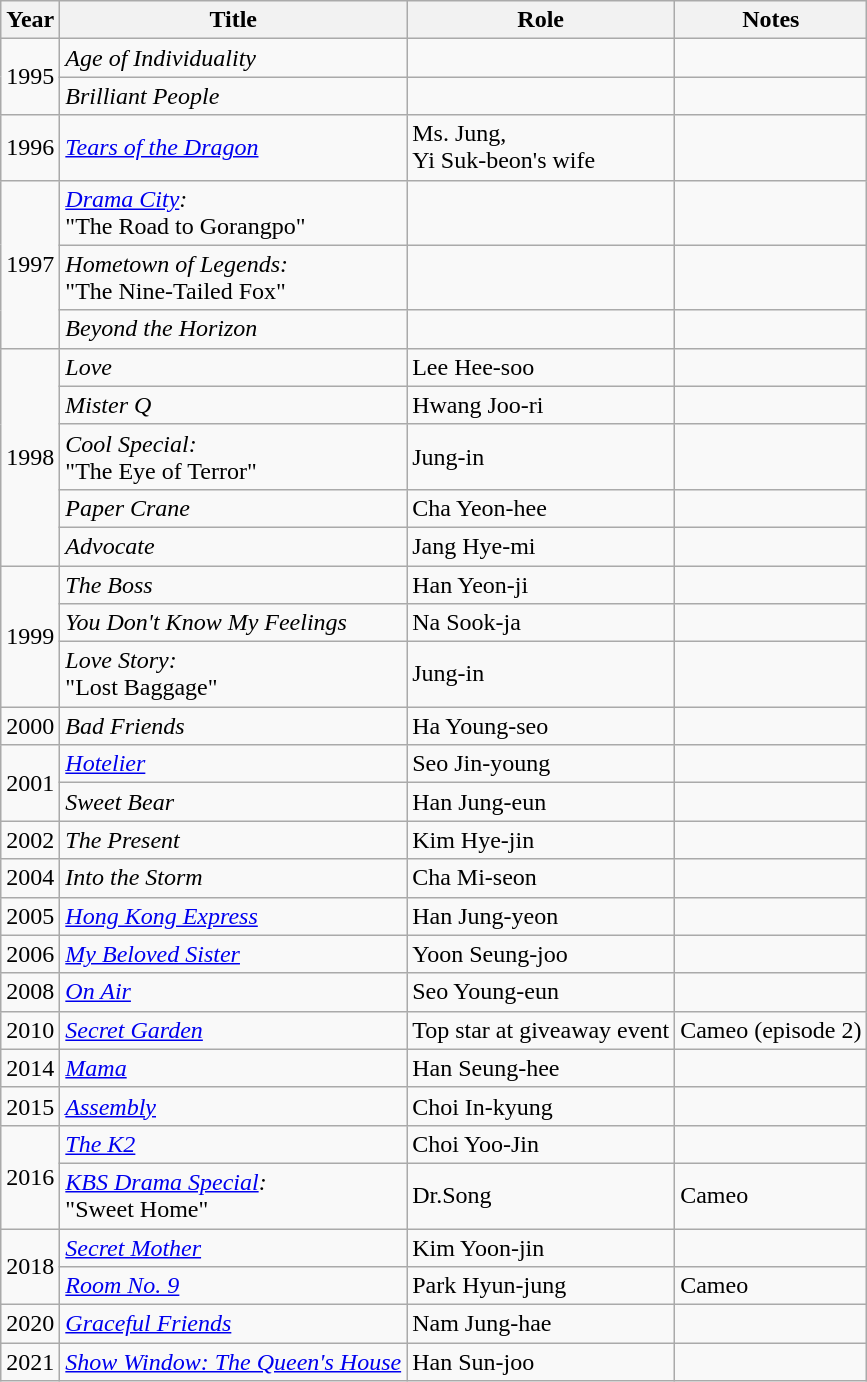<table class="wikitable sortable">
<tr>
<th>Year</th>
<th>Title</th>
<th>Role</th>
<th>Notes</th>
</tr>
<tr>
<td rowspan=2>1995</td>
<td><em>Age of Individuality</em></td>
<td></td>
<td></td>
</tr>
<tr>
<td><em>Brilliant People</em> </td>
<td></td>
<td></td>
</tr>
<tr>
<td>1996</td>
<td><em><a href='#'>Tears of the Dragon</a></em></td>
<td>Ms. Jung, <br> Yi Suk-beon's wife</td>
<td></td>
</tr>
<tr>
<td rowspan=3>1997</td>
<td><em><a href='#'>Drama City</a>:</em><br>"The Road to Gorangpo" </td>
<td></td>
<td></td>
</tr>
<tr>
<td><em>Hometown of Legends:</em><br>"The Nine-Tailed Fox"</td>
<td></td>
<td></td>
</tr>
<tr>
<td><em>Beyond the Horizon</em></td>
<td></td>
<td></td>
</tr>
<tr>
<td rowspan=5>1998</td>
<td><em>Love</em></td>
<td>Lee Hee-soo</td>
<td></td>
</tr>
<tr>
<td><em>Mister Q</em></td>
<td>Hwang Joo-ri</td>
<td></td>
</tr>
<tr>
<td><em>Cool Special:</em><br>"The Eye of Terror"</td>
<td>Jung-in</td>
<td></td>
</tr>
<tr>
<td><em>Paper Crane</em></td>
<td>Cha Yeon-hee</td>
<td></td>
</tr>
<tr>
<td><em>Advocate</em></td>
<td>Jang Hye-mi</td>
<td></td>
</tr>
<tr>
<td rowspan=3>1999</td>
<td><em>The Boss</em></td>
<td>Han Yeon-ji</td>
<td></td>
</tr>
<tr>
<td><em>You Don't Know My Feelings</em> </td>
<td>Na Sook-ja</td>
<td></td>
</tr>
<tr>
<td><em>Love Story:</em><br>"Lost Baggage"</td>
<td>Jung-in</td>
<td></td>
</tr>
<tr>
<td>2000</td>
<td><em>Bad Friends</em> </td>
<td>Ha Young-seo</td>
<td></td>
</tr>
<tr>
<td rowspan=2>2001</td>
<td><em><a href='#'>Hotelier</a></em></td>
<td>Seo Jin-young</td>
<td></td>
</tr>
<tr>
<td><em>Sweet Bear</em> </td>
<td>Han Jung-eun</td>
<td></td>
</tr>
<tr>
<td>2002</td>
<td><em>The Present</em></td>
<td>Kim Hye-jin</td>
<td></td>
</tr>
<tr>
<td>2004</td>
<td><em>Into the Storm</em></td>
<td>Cha Mi-seon</td>
<td></td>
</tr>
<tr>
<td>2005</td>
<td><em><a href='#'>Hong Kong Express</a></em></td>
<td>Han Jung-yeon</td>
<td></td>
</tr>
<tr>
<td>2006</td>
<td><em><a href='#'>My Beloved Sister</a></em></td>
<td>Yoon Seung-joo</td>
<td></td>
</tr>
<tr>
<td>2008</td>
<td><em><a href='#'>On Air</a></em></td>
<td>Seo Young-eun</td>
<td></td>
</tr>
<tr>
<td>2010</td>
<td><em><a href='#'>Secret Garden</a></em></td>
<td>Top star at giveaway event</td>
<td>Cameo (episode 2)</td>
</tr>
<tr>
<td>2014</td>
<td><em><a href='#'>Mama</a></em></td>
<td>Han Seung-hee</td>
<td></td>
</tr>
<tr>
<td>2015</td>
<td><em><a href='#'>Assembly</a></em></td>
<td>Choi In-kyung</td>
<td></td>
</tr>
<tr>
<td rowspan=2>2016</td>
<td><em><a href='#'>The K2</a></em></td>
<td>Choi Yoo-Jin</td>
<td></td>
</tr>
<tr>
<td><em><a href='#'>KBS Drama Special</a>:</em><br>"Sweet Home"</td>
<td>Dr.Song</td>
<td>Cameo</td>
</tr>
<tr>
<td rowspan=2>2018</td>
<td><em><a href='#'>Secret Mother</a></em></td>
<td>Kim Yoon-jin</td>
<td></td>
</tr>
<tr>
<td><em><a href='#'>Room No. 9</a></em></td>
<td>Park Hyun-jung</td>
<td>Cameo</td>
</tr>
<tr>
<td>2020</td>
<td><em><a href='#'>Graceful Friends</a></em></td>
<td>Nam Jung-hae</td>
<td></td>
</tr>
<tr>
<td>2021</td>
<td><em><a href='#'>Show Window: The Queen's House</a></em></td>
<td>Han Sun-joo</td>
<td></td>
</tr>
</table>
